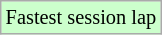<table class="wikitable" style="font-size: 85%;">
<tr style="background:#ccffcc;">
<td>Fastest session lap</td>
</tr>
</table>
